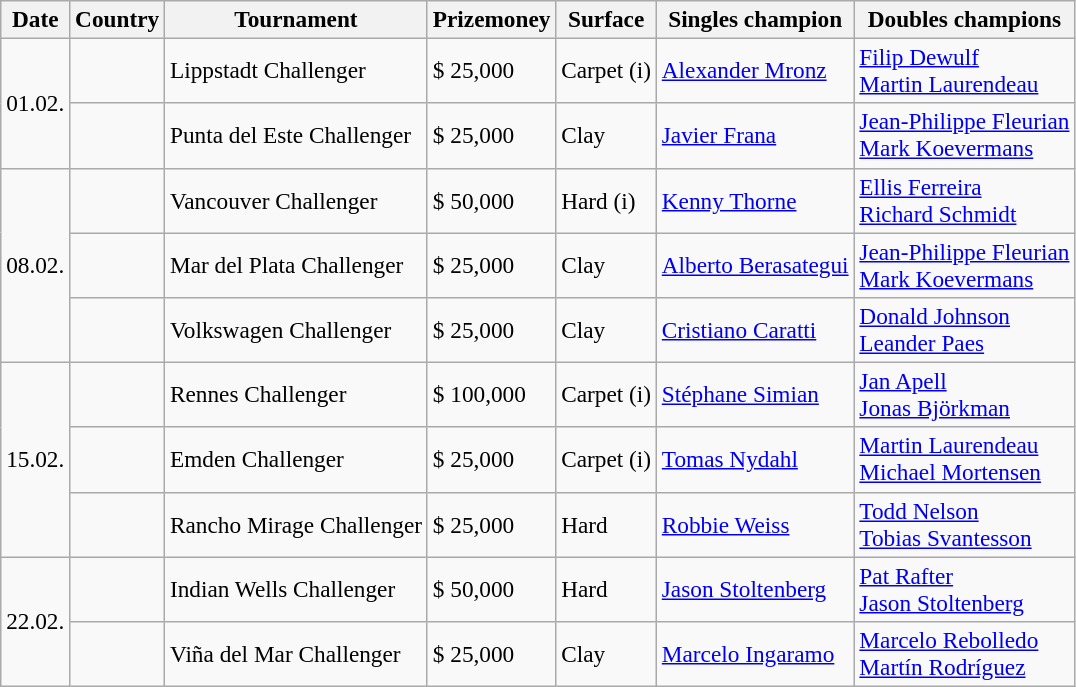<table class="sortable wikitable" style=font-size:97%>
<tr>
<th>Date</th>
<th>Country</th>
<th>Tournament</th>
<th>Prizemoney</th>
<th>Surface</th>
<th>Singles champion</th>
<th>Doubles champions</th>
</tr>
<tr>
<td rowspan="2">01.02.</td>
<td></td>
<td>Lippstadt Challenger</td>
<td>$ 25,000</td>
<td>Carpet (i)</td>
<td> <a href='#'>Alexander Mronz</a></td>
<td> <a href='#'>Filip Dewulf</a><br> <a href='#'>Martin Laurendeau</a></td>
</tr>
<tr>
<td></td>
<td>Punta del Este Challenger</td>
<td>$ 25,000</td>
<td>Clay</td>
<td> <a href='#'>Javier Frana</a></td>
<td> <a href='#'>Jean-Philippe Fleurian</a><br> <a href='#'>Mark Koevermans</a></td>
</tr>
<tr>
<td rowspan="3">08.02.</td>
<td></td>
<td>Vancouver Challenger</td>
<td>$ 50,000</td>
<td>Hard (i)</td>
<td> <a href='#'>Kenny Thorne</a></td>
<td> <a href='#'>Ellis Ferreira</a><br> <a href='#'>Richard Schmidt</a></td>
</tr>
<tr>
<td></td>
<td>Mar del Plata Challenger</td>
<td>$ 25,000</td>
<td>Clay</td>
<td> <a href='#'>Alberto Berasategui</a></td>
<td> <a href='#'>Jean-Philippe Fleurian</a><br> <a href='#'>Mark Koevermans</a></td>
</tr>
<tr>
<td></td>
<td>Volkswagen Challenger</td>
<td>$ 25,000</td>
<td>Clay</td>
<td> <a href='#'>Cristiano Caratti</a></td>
<td> <a href='#'>Donald Johnson</a> <br>  <a href='#'>Leander Paes</a></td>
</tr>
<tr>
<td rowspan="3">15.02.</td>
<td></td>
<td>Rennes Challenger</td>
<td>$ 100,000</td>
<td>Carpet (i)</td>
<td> <a href='#'>Stéphane Simian</a></td>
<td> <a href='#'>Jan Apell</a><br> <a href='#'>Jonas Björkman</a></td>
</tr>
<tr>
<td></td>
<td>Emden Challenger</td>
<td>$ 25,000</td>
<td>Carpet (i)</td>
<td> <a href='#'>Tomas Nydahl</a></td>
<td> <a href='#'>Martin Laurendeau</a><br> <a href='#'>Michael Mortensen</a></td>
</tr>
<tr>
<td></td>
<td>Rancho Mirage Challenger</td>
<td>$ 25,000</td>
<td>Hard</td>
<td> <a href='#'>Robbie Weiss</a></td>
<td> <a href='#'>Todd Nelson</a><br> <a href='#'>Tobias Svantesson</a></td>
</tr>
<tr>
<td rowspan="2">22.02.</td>
<td></td>
<td>Indian Wells Challenger</td>
<td>$ 50,000</td>
<td>Hard</td>
<td> <a href='#'>Jason Stoltenberg</a></td>
<td> <a href='#'>Pat Rafter</a><br> <a href='#'>Jason Stoltenberg</a></td>
</tr>
<tr>
<td></td>
<td>Viña del Mar Challenger</td>
<td>$ 25,000</td>
<td>Clay</td>
<td> <a href='#'>Marcelo Ingaramo</a></td>
<td> <a href='#'>Marcelo Rebolledo</a><br> <a href='#'>Martín Rodríguez</a></td>
</tr>
</table>
